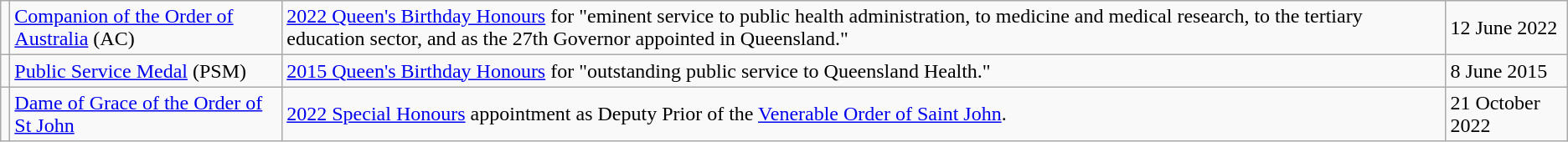<table class="wikitable">
<tr>
<td></td>
<td><a href='#'>Companion of the Order of Australia</a> (AC)</td>
<td><a href='#'>2022 Queen's Birthday Honours</a> for "eminent service to public health administration, to medicine and medical research, to the tertiary education sector, and as the 27th Governor appointed in Queensland."</td>
<td>12 June 2022</td>
</tr>
<tr>
<td></td>
<td><a href='#'>Public Service Medal</a> (PSM)</td>
<td><a href='#'>2015 Queen's Birthday Honours</a> for "outstanding public service to Queensland Health."</td>
<td>8 June 2015</td>
</tr>
<tr>
<td></td>
<td><a href='#'>Dame of Grace of the Order of St John</a></td>
<td><a href='#'>2022 Special Honours</a> appointment as Deputy Prior of the <a href='#'>Venerable Order of Saint John</a>.</td>
<td>21 October 2022</td>
</tr>
</table>
